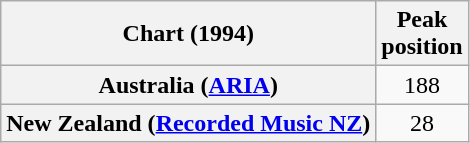<table class="wikitable sortable plainrowheaders">
<tr>
<th>Chart (1994)</th>
<th>Peak<br>position</th>
</tr>
<tr>
<th scope="row">Australia (<a href='#'>ARIA</a>)</th>
<td align="center">188</td>
</tr>
<tr>
<th scope="row">New Zealand (<a href='#'>Recorded Music NZ</a>)</th>
<td align="center">28</td>
</tr>
</table>
